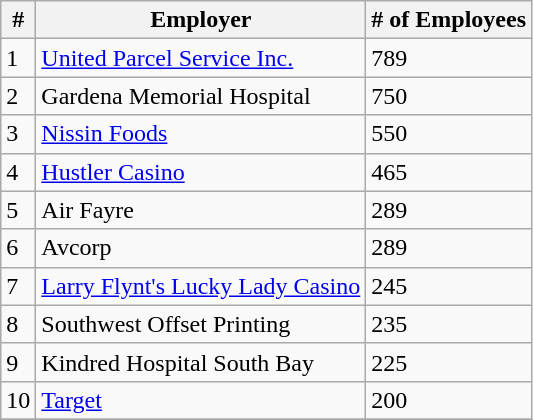<table class="wikitable">
<tr>
<th>#</th>
<th>Employer</th>
<th># of Employees</th>
</tr>
<tr>
<td>1</td>
<td><a href='#'>United Parcel Service Inc.</a></td>
<td>789</td>
</tr>
<tr>
<td>2</td>
<td>Gardena Memorial Hospital</td>
<td>750</td>
</tr>
<tr>
<td>3</td>
<td><a href='#'>Nissin Foods</a></td>
<td>550</td>
</tr>
<tr>
<td>4</td>
<td><a href='#'>Hustler Casino</a></td>
<td>465</td>
</tr>
<tr>
<td>5</td>
<td>Air Fayre</td>
<td>289</td>
</tr>
<tr>
<td>6</td>
<td>Avcorp</td>
<td>289</td>
</tr>
<tr>
<td>7</td>
<td><a href='#'>Larry Flynt's Lucky Lady Casino</a></td>
<td>245</td>
</tr>
<tr>
<td>8</td>
<td>Southwest Offset Printing</td>
<td>235</td>
</tr>
<tr>
<td>9</td>
<td>Kindred Hospital South Bay</td>
<td>225</td>
</tr>
<tr>
<td>10</td>
<td><a href='#'>Target</a></td>
<td>200</td>
</tr>
<tr>
</tr>
</table>
